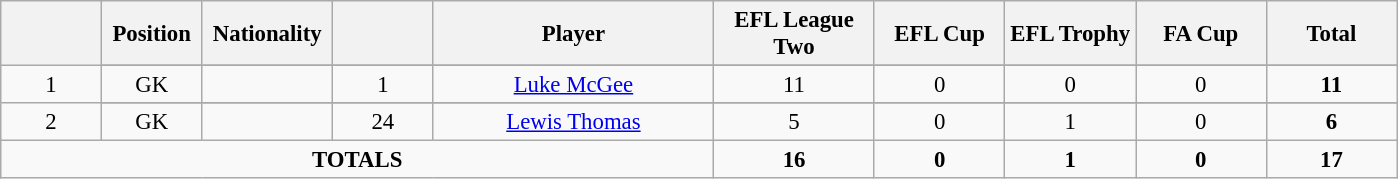<table class="wikitable" style="font-size: 95%; text-align: center;">
<tr>
<th width=60></th>
<th width=60>Position</th>
<th width=80>Nationality</th>
<th width=60></th>
<th width=180>Player</th>
<th width=100>EFL League Two</th>
<th width=80>EFL Cup</th>
<th width=80>EFL Trophy</th>
<th width=80>FA Cup</th>
<th width=80>Total</th>
</tr>
<tr>
<td rowspan="2">1</td>
</tr>
<tr>
<td>GK</td>
<td></td>
<td>1</td>
<td><a href='#'>Luke McGee</a></td>
<td>11</td>
<td>0</td>
<td>0</td>
<td>0</td>
<td><strong>11</strong></td>
</tr>
<tr>
<td rowspan="2">2</td>
</tr>
<tr>
<td>GK</td>
<td></td>
<td>24</td>
<td><a href='#'>Lewis Thomas</a></td>
<td>5</td>
<td>0</td>
<td>1</td>
<td>0</td>
<td><strong>6</strong></td>
</tr>
<tr>
<td colspan=5><strong>TOTALS</strong></td>
<td><strong>16</strong></td>
<td><strong>0</strong></td>
<td><strong>1</strong></td>
<td><strong>0</strong></td>
<td><strong>17</strong></td>
</tr>
</table>
